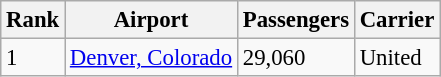<table class="wikitable" style="font-size: 95%" width= align=>
<tr>
<th>Rank</th>
<th>Airport</th>
<th>Passengers</th>
<th>Carrier</th>
</tr>
<tr>
<td>1</td>
<td><a href='#'>Denver, Colorado</a></td>
<td>29,060</td>
<td>United</td>
</tr>
</table>
